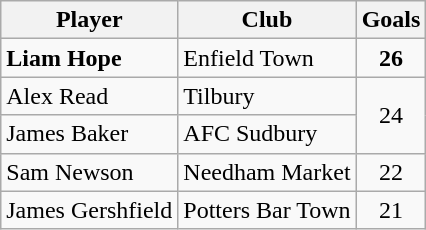<table class="wikitable">
<tr>
<th>Player</th>
<th>Club</th>
<th>Goals</th>
</tr>
<tr>
<td><strong>Liam Hope</strong></td>
<td>Enfield Town</td>
<td align="center"><strong>26</strong></td>
</tr>
<tr>
<td>Alex Read</td>
<td>Tilbury</td>
<td rowspan="2" align="center">24</td>
</tr>
<tr>
<td>James Baker</td>
<td>AFC Sudbury</td>
</tr>
<tr>
<td>Sam Newson</td>
<td>Needham Market</td>
<td align="center">22</td>
</tr>
<tr>
<td>James Gershfield</td>
<td>Potters Bar Town</td>
<td align="center">21</td>
</tr>
</table>
